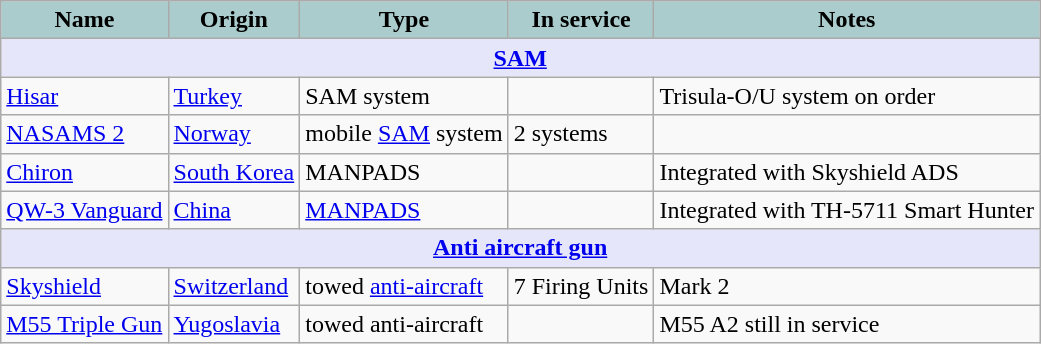<table class="wikitable">
<tr>
<th style="text-align:center; background:#acc;">Name</th>
<th style="text-align: center; background:#acc;">Origin</th>
<th style="text-align:l center; background:#acc;">Type</th>
<th style="text-align:l center; background:#acc;">In service</th>
<th style="text-align: center; background:#acc;">Notes</th>
</tr>
<tr>
<th colspan="5" style="align: center; background: lavender;"><a href='#'>SAM</a></th>
</tr>
<tr>
<td><a href='#'>Hisar</a></td>
<td><a href='#'>Turkey</a></td>
<td>SAM system</td>
<td></td>
<td>Trisula-O/U system on order</td>
</tr>
<tr>
<td><a href='#'>NASAMS 2</a></td>
<td><a href='#'>Norway</a></td>
<td>mobile <a href='#'>SAM</a> system</td>
<td>2 systems</td>
<td></td>
</tr>
<tr>
<td><a href='#'>Chiron</a></td>
<td><a href='#'>South Korea</a></td>
<td>MANPADS</td>
<td></td>
<td>Integrated with Skyshield ADS</td>
</tr>
<tr>
<td><a href='#'>QW-3 Vanguard</a></td>
<td><a href='#'>China</a></td>
<td><a href='#'>MANPADS</a></td>
<td></td>
<td>Integrated with TH-5711 Smart Hunter</td>
</tr>
<tr>
<th colspan="5" style="align: center; background: lavender;"><a href='#'>Anti aircraft gun</a></th>
</tr>
<tr>
<td><a href='#'>Skyshield</a></td>
<td><a href='#'>Switzerland</a></td>
<td>towed <a href='#'>anti-aircraft</a></td>
<td>7 Firing Units</td>
<td>Mark 2</td>
</tr>
<tr>
<td><a href='#'>M55 Triple Gun</a></td>
<td><a href='#'>Yugoslavia</a></td>
<td>towed anti-aircraft</td>
<td></td>
<td>M55 A2 still in service</td>
</tr>
</table>
